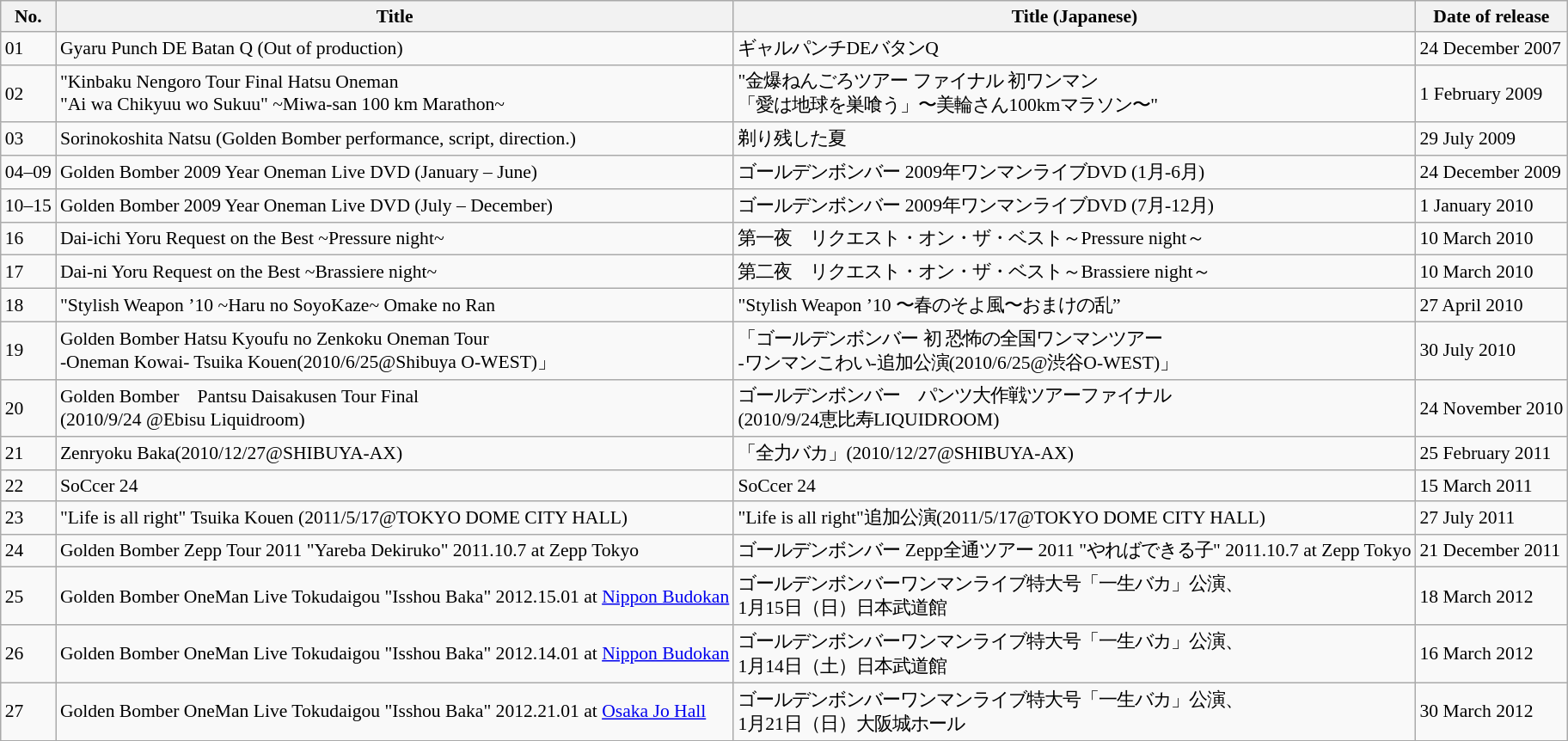<table class="wikitable" style="font-size: 90%;">
<tr>
<th>No.</th>
<th>Title</th>
<th>Title (Japanese)</th>
<th>Date of release</th>
</tr>
<tr>
<td>01</td>
<td>Gyaru Punch DE Batan Q (Out of production)</td>
<td>ギャルパンチDEバタンQ</td>
<td>24 December 2007</td>
</tr>
<tr>
<td>02</td>
<td>"Kinbaku Nengoro Tour Final Hatsu Oneman<br>"Ai wa Chikyuu wo Sukuu" ~Miwa-san 100 km Marathon~</td>
<td>"金爆ねんごろツアー ファイナル 初ワンマン<br>「愛は地球を巣喰う」〜美輪さん100kmマラソン〜"</td>
<td>1 February 2009</td>
</tr>
<tr>
<td>03</td>
<td>Sorinokoshita Natsu (Golden Bomber performance, script, direction.)</td>
<td>剃り残した夏</td>
<td>29 July 2009</td>
</tr>
<tr>
<td>04–09</td>
<td>Golden Bomber 2009 Year Oneman Live DVD (January – June)</td>
<td>ゴールデンボンバー 2009年ワンマンライブDVD (1月-6月)</td>
<td>24 December 2009</td>
</tr>
<tr>
<td>10–15</td>
<td>Golden Bomber 2009 Year Oneman Live DVD (July – December)</td>
<td>ゴールデンボンバー 2009年ワンマンライブDVD (7月-12月)</td>
<td>1 January 2010</td>
</tr>
<tr>
<td>16</td>
<td>Dai-ichi Yoru Request on the Best ~Pressure night~</td>
<td>第一夜　リクエスト・オン・ザ・ベスト～Pressure night～</td>
<td>10 March 2010</td>
</tr>
<tr>
<td>17</td>
<td>Dai-ni Yoru Request on the Best ~Brassiere night~</td>
<td>第二夜　リクエスト・オン・ザ・ベスト～Brassiere night～</td>
<td>10 March 2010</td>
</tr>
<tr>
<td>18</td>
<td>"Stylish Weapon ’10 ~Haru no SoyoKaze~ Omake no Ran</td>
<td>"Stylish Weapon ’10 〜春のそよ風〜おまけの乱”</td>
<td>27 April 2010</td>
</tr>
<tr>
<td>19</td>
<td>Golden Bomber Hatsu Kyoufu no Zenkoku Oneman Tour<br>-Oneman Kowai- Tsuika Kouen(2010/6/25@Shibuya O-WEST)」</td>
<td>「ゴールデンボンバー 初 恐怖の全国ワンマンツアー<br>-ワンマンこわい-追加公演(2010/6/25@渋谷O-WEST)」</td>
<td>30 July 2010</td>
</tr>
<tr>
<td>20</td>
<td>Golden Bomber　Pantsu Daisakusen Tour Final<br>(2010/9/24 @Ebisu Liquidroom)</td>
<td>ゴールデンボンバー　パンツ大作戦ツアーファイナル<br>(2010/9/24恵比寿LIQUIDROOM)</td>
<td>24 November 2010</td>
</tr>
<tr>
<td>21</td>
<td>Zenryoku Baka(2010/12/27@SHIBUYA-AX)</td>
<td>「全力バカ」(2010/12/27@SHIBUYA-AX)</td>
<td>25 February 2011</td>
</tr>
<tr>
<td>22</td>
<td>SoCcer 24</td>
<td>SoCcer 24</td>
<td>15 March 2011</td>
</tr>
<tr>
<td>23</td>
<td>"Life is all right" Tsuika Kouen (2011/5/17@TOKYO DOME CITY HALL)</td>
<td>"Life is all right"追加公演(2011/5/17@TOKYO DOME CITY HALL)</td>
<td>27 July 2011</td>
</tr>
<tr>
<td>24</td>
<td>Golden Bomber Zepp Tour 2011 "Yareba Dekiruko" 2011.10.7 at Zepp Tokyo</td>
<td>ゴールデンボンバー Zepp全通ツアー 2011 "やればできる子" 2011.10.7 at Zepp Tokyo</td>
<td>21 December 2011</td>
</tr>
<tr>
<td>25</td>
<td>Golden Bomber OneMan Live Tokudaigou "Isshou Baka" 2012.15.01 at <a href='#'>Nippon Budokan</a></td>
<td>ゴールデンボンバーワンマンライブ特大号「一生バカ」公演、<br>1月15日（日）日本武道館</td>
<td>18 March 2012</td>
</tr>
<tr>
<td>26</td>
<td>Golden Bomber OneMan Live Tokudaigou "Isshou Baka" 2012.14.01 at <a href='#'>Nippon Budokan</a></td>
<td>ゴールデンボンバーワンマンライブ特大号「一生バカ」公演、<br>1月14日（土）日本武道館</td>
<td>16 March 2012</td>
</tr>
<tr>
<td>27</td>
<td>Golden Bomber OneMan Live Tokudaigou "Isshou Baka" 2012.21.01 at <a href='#'>Osaka Jo Hall</a></td>
<td>ゴールデンボンバーワンマンライブ特大号「一生バカ」公演、<br>1月21日（日）大阪城ホール</td>
<td>30 March 2012</td>
</tr>
<tr>
</tr>
</table>
